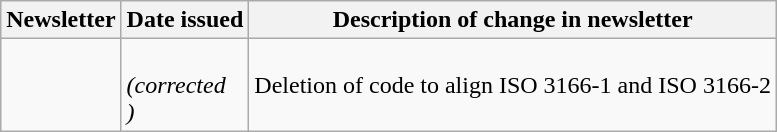<table class="wikitable">
<tr>
<th>Newsletter</th>
<th>Date issued</th>
<th>Description of change in newsletter</th>
</tr>
<tr>
<td id="II-3"></td>
<td><br> <em>(corrected<br> )</em></td>
<td>Deletion of code to align ISO 3166-1 and ISO 3166-2</td>
</tr>
</table>
